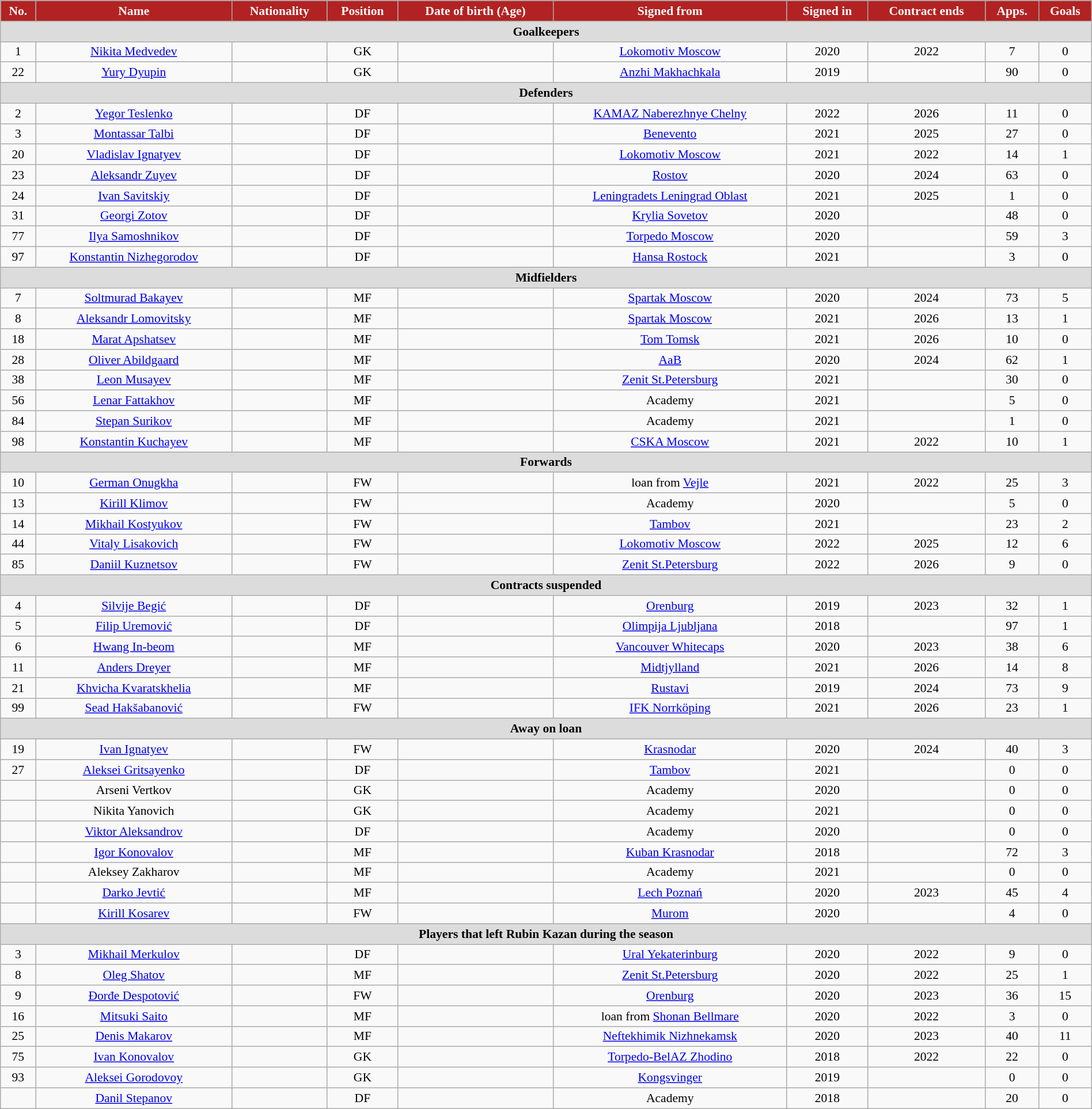<table class="wikitable"  style="text-align:center; font-size:90%; width:100%;">
<tr>
<th style="background:#B22222; color:white; text-align:center;">No.</th>
<th style="background:#B22222; color:white; text-align:center;">Name</th>
<th style="background:#B22222; color:white; text-align:center;">Nationality</th>
<th style="background:#B22222; color:white; text-align:center;">Position</th>
<th style="background:#B22222; color:white; text-align:center;">Date of birth (Age)</th>
<th style="background:#B22222; color:white; text-align:center;">Signed from</th>
<th style="background:#B22222; color:white; text-align:center;">Signed in</th>
<th style="background:#B22222; color:white; text-align:center;">Contract ends</th>
<th style="background:#B22222; color:white; text-align:center;">Apps.</th>
<th style="background:#B22222; color:white; text-align:center;">Goals</th>
</tr>
<tr>
<th colspan="11"  style="background:#dcdcdc; text-align:center;">Goalkeepers</th>
</tr>
<tr>
<td>1</td>
<td><a href='#'>Nikita Medvedev</a></td>
<td></td>
<td>GK</td>
<td></td>
<td><a href='#'>Lokomotiv Moscow</a></td>
<td>2020</td>
<td>2022</td>
<td>7</td>
<td>0</td>
</tr>
<tr>
<td>22</td>
<td><a href='#'>Yury Dyupin</a></td>
<td></td>
<td>GK</td>
<td></td>
<td><a href='#'>Anzhi Makhachkala</a></td>
<td>2019</td>
<td></td>
<td>90</td>
<td>0</td>
</tr>
<tr>
<th colspan="11"  style="background:#dcdcdc; text-align:center;">Defenders</th>
</tr>
<tr>
<td>2</td>
<td><a href='#'>Yegor Teslenko</a></td>
<td></td>
<td>DF</td>
<td></td>
<td><a href='#'>KAMAZ Naberezhnye Chelny</a></td>
<td>2022</td>
<td>2026</td>
<td>11</td>
<td>0</td>
</tr>
<tr>
<td>3</td>
<td><a href='#'>Montassar Talbi</a></td>
<td></td>
<td>DF</td>
<td></td>
<td><a href='#'>Benevento</a></td>
<td>2021</td>
<td>2025</td>
<td>27</td>
<td>0</td>
</tr>
<tr>
<td>20</td>
<td><a href='#'>Vladislav Ignatyev</a></td>
<td></td>
<td>DF</td>
<td></td>
<td><a href='#'>Lokomotiv Moscow</a></td>
<td>2021</td>
<td>2022</td>
<td>14</td>
<td>1</td>
</tr>
<tr>
<td>23</td>
<td><a href='#'>Aleksandr Zuyev</a></td>
<td></td>
<td>DF</td>
<td></td>
<td><a href='#'>Rostov</a></td>
<td>2020</td>
<td>2024</td>
<td>63</td>
<td>0</td>
</tr>
<tr>
<td>24</td>
<td><a href='#'>Ivan Savitskiy</a></td>
<td></td>
<td>DF</td>
<td></td>
<td><a href='#'>Leningradets Leningrad Oblast</a></td>
<td>2021</td>
<td>2025</td>
<td>1</td>
<td>0</td>
</tr>
<tr>
<td>31</td>
<td><a href='#'>Georgi Zotov</a></td>
<td></td>
<td>DF</td>
<td></td>
<td><a href='#'>Krylia Sovetov</a></td>
<td>2020</td>
<td></td>
<td>48</td>
<td>0</td>
</tr>
<tr>
<td>77</td>
<td><a href='#'>Ilya Samoshnikov</a></td>
<td></td>
<td>DF</td>
<td></td>
<td><a href='#'>Torpedo Moscow</a></td>
<td>2020</td>
<td></td>
<td>59</td>
<td>3</td>
</tr>
<tr>
<td>97</td>
<td><a href='#'>Konstantin Nizhegorodov</a></td>
<td></td>
<td>DF</td>
<td></td>
<td><a href='#'>Hansa Rostock</a></td>
<td>2021</td>
<td></td>
<td>3</td>
<td>0</td>
</tr>
<tr>
<th colspan="11"  style="background:#dcdcdc; text-align:center;">Midfielders</th>
</tr>
<tr>
<td>7</td>
<td><a href='#'>Soltmurad Bakayev</a></td>
<td></td>
<td>MF</td>
<td></td>
<td><a href='#'>Spartak Moscow</a></td>
<td>2020</td>
<td>2024</td>
<td>73</td>
<td>5</td>
</tr>
<tr>
<td>8</td>
<td><a href='#'>Aleksandr Lomovitsky</a></td>
<td></td>
<td>MF</td>
<td></td>
<td><a href='#'>Spartak Moscow</a></td>
<td>2021</td>
<td>2026</td>
<td>13</td>
<td>1</td>
</tr>
<tr>
<td>18</td>
<td><a href='#'>Marat Apshatsev</a></td>
<td></td>
<td>MF</td>
<td></td>
<td><a href='#'>Tom Tomsk</a></td>
<td>2021</td>
<td>2026</td>
<td>10</td>
<td>0</td>
</tr>
<tr>
<td>28</td>
<td><a href='#'>Oliver Abildgaard</a></td>
<td></td>
<td>MF</td>
<td></td>
<td><a href='#'>AaB</a></td>
<td>2020</td>
<td>2024</td>
<td>62</td>
<td>1</td>
</tr>
<tr>
<td>38</td>
<td><a href='#'>Leon Musayev</a></td>
<td></td>
<td>MF</td>
<td></td>
<td><a href='#'>Zenit St.Petersburg</a></td>
<td>2021</td>
<td></td>
<td>30</td>
<td>0</td>
</tr>
<tr>
<td>56</td>
<td><a href='#'>Lenar Fattakhov</a></td>
<td></td>
<td>MF</td>
<td></td>
<td>Academy</td>
<td>2021</td>
<td></td>
<td>5</td>
<td>0</td>
</tr>
<tr>
<td>84</td>
<td><a href='#'>Stepan Surikov</a></td>
<td></td>
<td>MF</td>
<td></td>
<td>Academy</td>
<td>2021</td>
<td></td>
<td>1</td>
<td>0</td>
</tr>
<tr>
<td>98</td>
<td><a href='#'>Konstantin Kuchayev</a></td>
<td></td>
<td>MF</td>
<td></td>
<td><a href='#'>CSKA Moscow</a></td>
<td>2021</td>
<td>2022</td>
<td>10</td>
<td>1</td>
</tr>
<tr>
<th colspan="11"  style="background:#dcdcdc; text-align:center;">Forwards</th>
</tr>
<tr>
<td>10</td>
<td><a href='#'>German Onugkha</a></td>
<td></td>
<td>FW</td>
<td></td>
<td>loan from <a href='#'>Vejle</a></td>
<td>2021</td>
<td>2022</td>
<td>25</td>
<td>3</td>
</tr>
<tr>
<td>13</td>
<td><a href='#'>Kirill Klimov</a></td>
<td></td>
<td>FW</td>
<td></td>
<td>Academy</td>
<td>2020</td>
<td></td>
<td>5</td>
<td>0</td>
</tr>
<tr>
<td>14</td>
<td><a href='#'>Mikhail Kostyukov</a></td>
<td></td>
<td>FW</td>
<td></td>
<td><a href='#'>Tambov</a></td>
<td>2021</td>
<td></td>
<td>23</td>
<td>2</td>
</tr>
<tr>
<td>44</td>
<td><a href='#'>Vitaly Lisakovich</a></td>
<td></td>
<td>FW</td>
<td></td>
<td><a href='#'>Lokomotiv Moscow</a></td>
<td>2022</td>
<td>2025</td>
<td>12</td>
<td>6</td>
</tr>
<tr>
<td>85</td>
<td><a href='#'>Daniil Kuznetsov</a></td>
<td></td>
<td>FW</td>
<td></td>
<td><a href='#'>Zenit St.Petersburg</a></td>
<td>2022</td>
<td>2026</td>
<td>9</td>
<td>0</td>
</tr>
<tr>
<th colspan="11"  style="background:#dcdcdc; text-align:center;">Contracts suspended</th>
</tr>
<tr>
<td>4</td>
<td><a href='#'>Silvije Begić</a></td>
<td></td>
<td>DF</td>
<td></td>
<td><a href='#'>Orenburg</a></td>
<td>2019</td>
<td>2023</td>
<td>32</td>
<td>1</td>
</tr>
<tr>
<td>5</td>
<td><a href='#'>Filip Uremović</a></td>
<td></td>
<td>DF</td>
<td></td>
<td><a href='#'>Olimpija Ljubljana</a></td>
<td>2018</td>
<td></td>
<td>97</td>
<td>1</td>
</tr>
<tr>
<td>6</td>
<td><a href='#'>Hwang In-beom</a></td>
<td></td>
<td>MF</td>
<td></td>
<td><a href='#'>Vancouver Whitecaps</a></td>
<td>2020</td>
<td>2023</td>
<td>38</td>
<td>6</td>
</tr>
<tr>
<td>11</td>
<td><a href='#'>Anders Dreyer</a></td>
<td></td>
<td>MF</td>
<td></td>
<td><a href='#'>Midtjylland</a></td>
<td>2021</td>
<td>2026</td>
<td>14</td>
<td>8</td>
</tr>
<tr>
<td>21</td>
<td><a href='#'>Khvicha Kvaratskhelia</a></td>
<td></td>
<td>MF</td>
<td></td>
<td><a href='#'>Rustavi</a></td>
<td>2019</td>
<td>2024</td>
<td>73</td>
<td>9</td>
</tr>
<tr>
<td>99</td>
<td><a href='#'>Sead Hakšabanović</a></td>
<td></td>
<td>FW</td>
<td></td>
<td><a href='#'>IFK Norrköping</a></td>
<td>2021</td>
<td>2026</td>
<td>23</td>
<td>1</td>
</tr>
<tr>
<th colspan="11"  style="background:#dcdcdc; text-align:center;">Away on loan</th>
</tr>
<tr>
<td>19</td>
<td><a href='#'>Ivan Ignatyev</a></td>
<td></td>
<td>FW</td>
<td></td>
<td><a href='#'>Krasnodar</a></td>
<td>2020</td>
<td>2024</td>
<td>40</td>
<td>3</td>
</tr>
<tr>
<td>27</td>
<td><a href='#'>Aleksei Gritsayenko</a></td>
<td></td>
<td>DF</td>
<td></td>
<td><a href='#'>Tambov</a></td>
<td>2021</td>
<td></td>
<td>0</td>
<td>0</td>
</tr>
<tr>
<td></td>
<td>Arseni Vertkov</td>
<td></td>
<td>GK</td>
<td></td>
<td>Academy</td>
<td>2020</td>
<td></td>
<td>0</td>
<td>0</td>
</tr>
<tr>
<td></td>
<td>Nikita Yanovich</td>
<td></td>
<td>GK</td>
<td></td>
<td>Academy</td>
<td>2021</td>
<td></td>
<td>0</td>
<td>0</td>
</tr>
<tr>
<td></td>
<td><a href='#'>Viktor Aleksandrov</a></td>
<td></td>
<td>DF</td>
<td></td>
<td>Academy</td>
<td>2020</td>
<td></td>
<td>0</td>
<td>0</td>
</tr>
<tr>
<td></td>
<td><a href='#'>Igor Konovalov</a></td>
<td></td>
<td>MF</td>
<td></td>
<td><a href='#'>Kuban Krasnodar</a></td>
<td>2018</td>
<td></td>
<td>72</td>
<td>3</td>
</tr>
<tr>
<td></td>
<td>Aleksey Zakharov</td>
<td></td>
<td>MF</td>
<td></td>
<td>Academy</td>
<td>2021</td>
<td></td>
<td>0</td>
<td>0</td>
</tr>
<tr>
<td></td>
<td><a href='#'>Darko Jevtić</a></td>
<td></td>
<td>MF</td>
<td></td>
<td><a href='#'>Lech Poznań</a></td>
<td>2020</td>
<td>2023</td>
<td>45</td>
<td>4</td>
</tr>
<tr>
<td></td>
<td><a href='#'>Kirill Kosarev</a></td>
<td></td>
<td>FW</td>
<td></td>
<td><a href='#'>Murom</a></td>
<td>2020</td>
<td></td>
<td>4</td>
<td>0</td>
</tr>
<tr>
<th colspan="11"  style="background:#dcdcdc; text-align:center;">Players that left Rubin Kazan during the season</th>
</tr>
<tr>
<td>3</td>
<td><a href='#'>Mikhail Merkulov</a></td>
<td></td>
<td>DF</td>
<td></td>
<td><a href='#'>Ural Yekaterinburg</a></td>
<td>2020</td>
<td>2022</td>
<td>9</td>
<td>0</td>
</tr>
<tr>
<td>8</td>
<td><a href='#'>Oleg Shatov</a></td>
<td></td>
<td>MF</td>
<td></td>
<td><a href='#'>Zenit St.Petersburg</a></td>
<td>2020</td>
<td>2022</td>
<td>25</td>
<td>1</td>
</tr>
<tr>
<td>9</td>
<td><a href='#'>Đorđe Despotović</a></td>
<td></td>
<td>FW</td>
<td></td>
<td><a href='#'>Orenburg</a></td>
<td>2020</td>
<td>2023</td>
<td>36</td>
<td>15</td>
</tr>
<tr>
<td>16</td>
<td><a href='#'>Mitsuki Saito</a></td>
<td></td>
<td>MF</td>
<td></td>
<td>loan from <a href='#'>Shonan Bellmare</a></td>
<td>2020</td>
<td>2022</td>
<td>3</td>
<td>0</td>
</tr>
<tr>
<td>25</td>
<td><a href='#'>Denis Makarov</a></td>
<td></td>
<td>MF</td>
<td></td>
<td><a href='#'>Neftekhimik Nizhnekamsk</a></td>
<td>2020</td>
<td>2023</td>
<td>40</td>
<td>11</td>
</tr>
<tr>
<td>75</td>
<td><a href='#'>Ivan Konovalov</a></td>
<td></td>
<td>GK</td>
<td></td>
<td><a href='#'>Torpedo-BelAZ Zhodino</a></td>
<td>2018</td>
<td>2022</td>
<td>22</td>
<td>0</td>
</tr>
<tr>
<td>93</td>
<td><a href='#'>Aleksei Gorodovoy</a></td>
<td></td>
<td>GK</td>
<td></td>
<td><a href='#'>Kongsvinger</a></td>
<td>2019</td>
<td></td>
<td>0</td>
<td>0</td>
</tr>
<tr>
<td></td>
<td><a href='#'>Danil Stepanov</a></td>
<td></td>
<td>DF</td>
<td></td>
<td>Academy</td>
<td>2018</td>
<td></td>
<td>20</td>
<td>0</td>
</tr>
</table>
